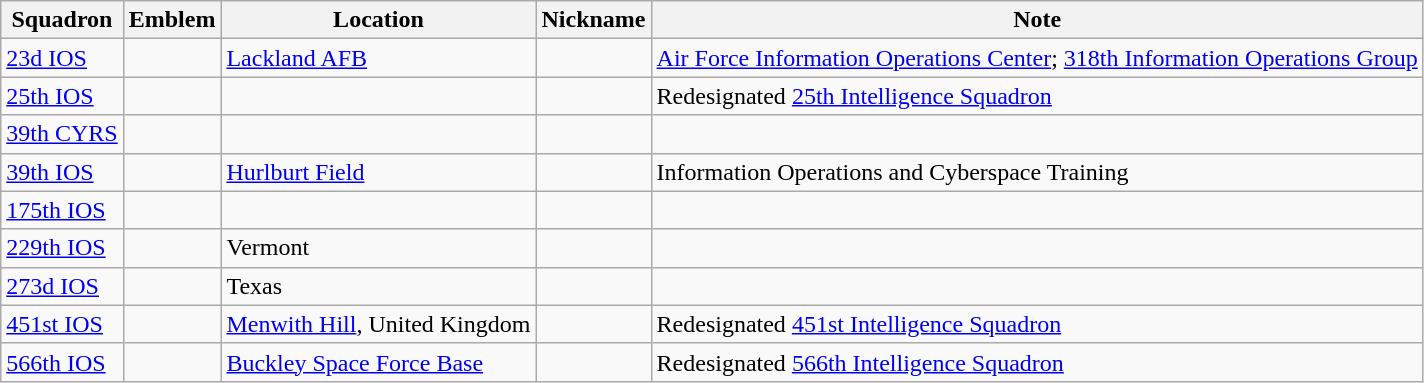<table class="wikitable">
<tr>
<th>Squadron</th>
<th>Emblem</th>
<th>Location</th>
<th>Nickname</th>
<th>Note</th>
</tr>
<tr>
<td><a href='#'>23d IOS</a></td>
<td></td>
<td><a href='#'>Lackland AFB</a></td>
<td></td>
<td><a href='#'>Air Force Information Operations Center</a>; <a href='#'>318th Information Operations Group</a></td>
</tr>
<tr>
<td><a href='#'>25th IOS</a></td>
<td></td>
<td></td>
<td></td>
<td>Redesignated <a href='#'>25th Intelligence Squadron</a></td>
</tr>
<tr>
<td><a href='#'>39th CYRS</a></td>
<td></td>
<td></td>
<td></td>
<td></td>
</tr>
<tr>
<td><a href='#'>39th IOS</a></td>
<td></td>
<td><a href='#'>Hurlburt Field</a></td>
<td></td>
<td>Information Operations and Cyberspace Training</td>
</tr>
<tr>
<td><a href='#'>175th IOS</a></td>
<td></td>
<td></td>
<td></td>
<td></td>
</tr>
<tr>
<td><a href='#'>229th IOS</a></td>
<td></td>
<td>Vermont</td>
<td></td>
<td></td>
</tr>
<tr>
<td><a href='#'>273d IOS</a></td>
<td></td>
<td>Texas</td>
<td></td>
<td></td>
</tr>
<tr>
<td><a href='#'>451st IOS</a></td>
<td></td>
<td><a href='#'>Menwith Hill</a>, United Kingdom</td>
<td></td>
<td>Redesignated <a href='#'>451st Intelligence Squadron</a></td>
</tr>
<tr>
<td><a href='#'>566th IOS</a></td>
<td></td>
<td><a href='#'>Buckley Space Force Base</a></td>
<td></td>
<td>Redesignated <a href='#'>566th Intelligence Squadron</a></td>
</tr>
</table>
